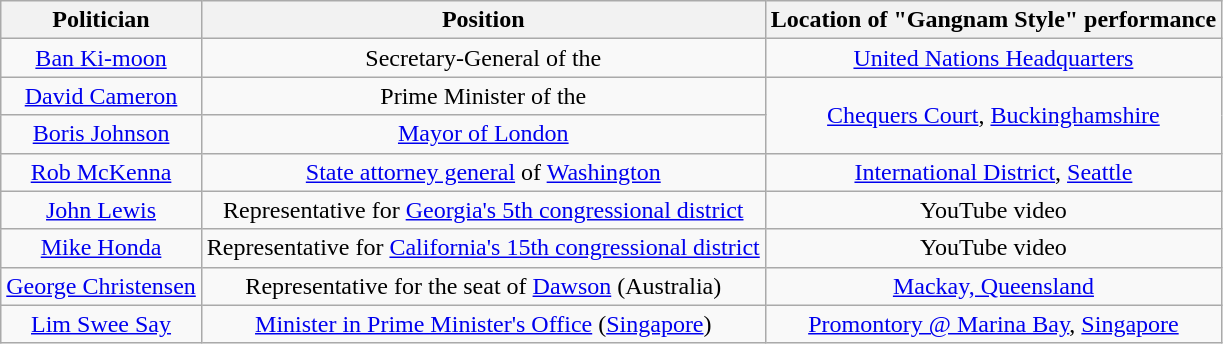<table class="wikitable" style="text-align:center">
<tr>
<th>Politician</th>
<th>Position</th>
<th>Location of "Gangnam Style" performance</th>
</tr>
<tr>
<td><a href='#'>Ban Ki-moon</a></td>
<td>Secretary-General of the<br></td>
<td><a href='#'>United Nations Headquarters</a></td>
</tr>
<tr>
<td><a href='#'>David Cameron</a></td>
<td>Prime Minister of the<br></td>
<td rowspan="2"><a href='#'>Chequers Court</a>, <a href='#'>Buckinghamshire</a></td>
</tr>
<tr>
<td><a href='#'>Boris Johnson</a></td>
<td><a href='#'>Mayor of London</a></td>
</tr>
<tr>
<td><a href='#'>Rob McKenna</a></td>
<td><a href='#'>State attorney general</a> of <a href='#'>Washington</a></td>
<td><a href='#'>International District</a>, <a href='#'>Seattle</a></td>
</tr>
<tr>
<td><a href='#'>John Lewis</a></td>
<td>Representative for <a href='#'>Georgia's 5th congressional district</a></td>
<td>YouTube video</td>
</tr>
<tr>
<td><a href='#'>Mike Honda</a></td>
<td>Representative for <a href='#'>California's 15th congressional district</a></td>
<td>YouTube video</td>
</tr>
<tr>
<td><a href='#'>George Christensen</a></td>
<td>Representative for the seat of <a href='#'>Dawson</a> (Australia)</td>
<td><a href='#'>Mackay, Queensland</a></td>
</tr>
<tr>
<td><a href='#'>Lim Swee Say</a></td>
<td><a href='#'>Minister in Prime Minister's Office</a> (<a href='#'>Singapore</a>)</td>
<td><a href='#'>Promontory @ Marina Bay</a>, <a href='#'>Singapore</a></td>
</tr>
</table>
